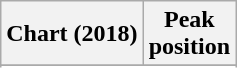<table class="wikitable plainrowheaders">
<tr>
<th>Chart (2018)</th>
<th>Peak<br>position</th>
</tr>
<tr>
</tr>
<tr>
</tr>
</table>
